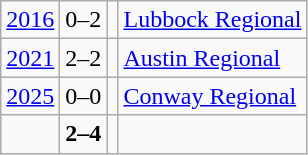<table class="wikitable">
<tr>
<td><a href='#'>2016</a></td>
<td>0–2</td>
<td></td>
<td><a href='#'>Lubbock Regional</a></td>
</tr>
<tr>
<td><a href='#'>2021</a></td>
<td>2–2</td>
<td></td>
<td><a href='#'>Austin Regional</a></td>
</tr>
<tr>
<td><a href='#'>2025</a></td>
<td>0–0</td>
<td></td>
<td><a href='#'>Conway Regional</a></td>
</tr>
<tr>
<td></td>
<td><strong>2–4</strong></td>
<td><strong></strong></td>
<td></td>
</tr>
</table>
